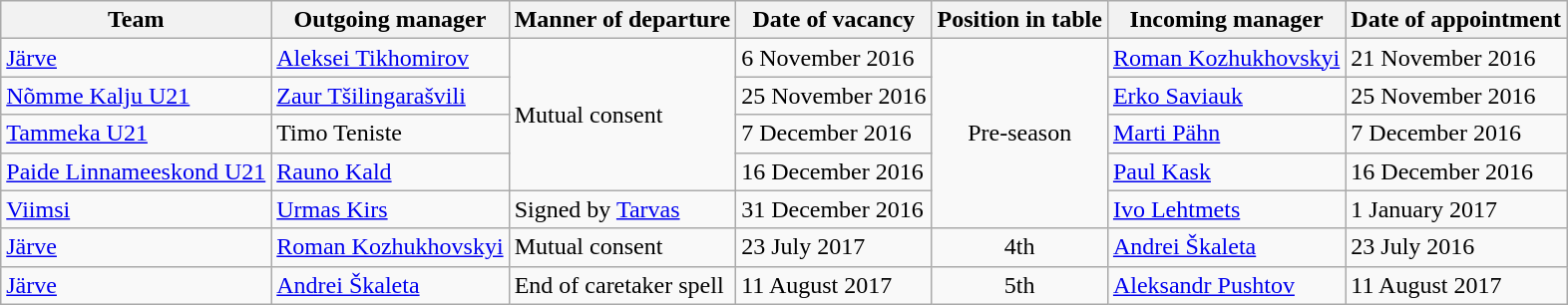<table class="wikitable">
<tr>
<th>Team</th>
<th>Outgoing manager</th>
<th>Manner of departure</th>
<th>Date of vacancy</th>
<th>Position in table</th>
<th>Incoming manager</th>
<th>Date of appointment</th>
</tr>
<tr>
<td><a href='#'>Järve</a></td>
<td> <a href='#'>Aleksei Tikhomirov</a></td>
<td rowspan=4>Mutual consent</td>
<td>6 November 2016</td>
<td align=center rowspan=5>Pre-season</td>
<td> <a href='#'>Roman Kozhukhovskyi</a></td>
<td>21 November 2016</td>
</tr>
<tr>
<td><a href='#'>Nõmme Kalju U21</a></td>
<td> <a href='#'>Zaur Tšilingarašvili</a></td>
<td>25 November 2016</td>
<td> <a href='#'>Erko Saviauk</a></td>
<td>25 November 2016</td>
</tr>
<tr>
<td><a href='#'>Tammeka U21</a></td>
<td> Timo Teniste</td>
<td>7 December 2016</td>
<td> <a href='#'>Marti Pähn</a></td>
<td>7 December 2016</td>
</tr>
<tr>
<td><a href='#'>Paide Linnameeskond U21</a></td>
<td> <a href='#'>Rauno Kald</a></td>
<td>16 December 2016</td>
<td> <a href='#'>Paul Kask</a></td>
<td>16 December 2016</td>
</tr>
<tr>
<td><a href='#'>Viimsi</a></td>
<td> <a href='#'>Urmas Kirs</a></td>
<td>Signed by <a href='#'>Tarvas</a></td>
<td>31 December 2016</td>
<td> <a href='#'>Ivo Lehtmets</a></td>
<td>1 January 2017</td>
</tr>
<tr>
<td><a href='#'>Järve</a></td>
<td> <a href='#'>Roman Kozhukhovskyi</a></td>
<td>Mutual consent</td>
<td>23 July 2017</td>
<td align=center>4th</td>
<td> <a href='#'>Andrei Škaleta</a></td>
<td>23 July 2016</td>
</tr>
<tr>
<td><a href='#'>Järve</a></td>
<td> <a href='#'>Andrei Škaleta</a></td>
<td>End of caretaker spell</td>
<td>11 August 2017</td>
<td align=center>5th</td>
<td> <a href='#'>Aleksandr Pushtov</a></td>
<td>11 August 2017</td>
</tr>
</table>
